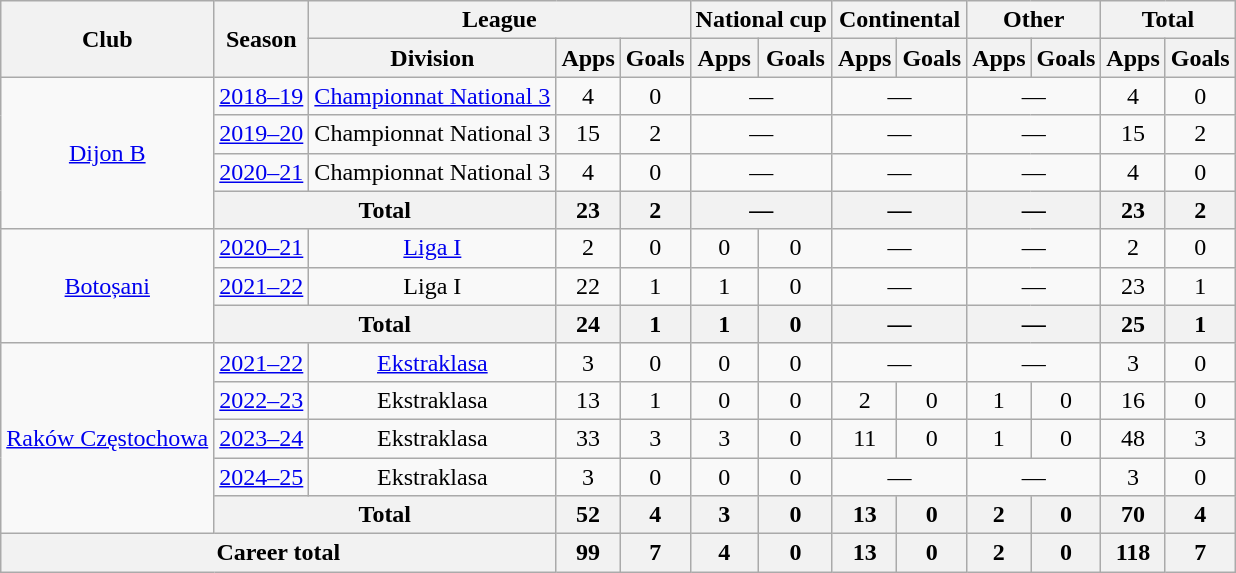<table class=wikitable style=text-align:center>
<tr>
<th rowspan="2">Club</th>
<th rowspan="2">Season</th>
<th colspan="3">League</th>
<th colspan="2">National cup</th>
<th colspan="2">Continental</th>
<th colspan="2">Other</th>
<th colspan="2">Total</th>
</tr>
<tr>
<th>Division</th>
<th>Apps</th>
<th>Goals</th>
<th>Apps</th>
<th>Goals</th>
<th>Apps</th>
<th>Goals</th>
<th>Apps</th>
<th>Goals</th>
<th>Apps</th>
<th>Goals</th>
</tr>
<tr>
<td rowspan="4"><a href='#'>Dijon B</a></td>
<td><a href='#'>2018–19</a></td>
<td><a href='#'>Championnat National 3</a></td>
<td>4</td>
<td>0</td>
<td colspan="2">—</td>
<td colspan="2">—</td>
<td colspan="2">—</td>
<td>4</td>
<td>0</td>
</tr>
<tr>
<td><a href='#'>2019–20</a></td>
<td>Championnat National 3</td>
<td>15</td>
<td>2</td>
<td colspan="2">—</td>
<td colspan="2">—</td>
<td colspan="2">—</td>
<td>15</td>
<td>2</td>
</tr>
<tr>
<td><a href='#'>2020–21</a></td>
<td>Championnat National 3</td>
<td>4</td>
<td>0</td>
<td colspan="2">—</td>
<td colspan="2">—</td>
<td colspan="2">—</td>
<td>4</td>
<td>0</td>
</tr>
<tr>
<th colspan="2">Total</th>
<th>23</th>
<th>2</th>
<th colspan="2">—</th>
<th colspan="2">—</th>
<th colspan="2">—</th>
<th>23</th>
<th>2</th>
</tr>
<tr>
<td rowspan="3"><a href='#'>Botoșani</a></td>
<td><a href='#'>2020–21</a></td>
<td><a href='#'>Liga I</a></td>
<td>2</td>
<td>0</td>
<td>0</td>
<td>0</td>
<td colspan="2">—</td>
<td colspan="2">—</td>
<td>2</td>
<td>0</td>
</tr>
<tr>
<td><a href='#'>2021–22</a></td>
<td>Liga I</td>
<td>22</td>
<td>1</td>
<td>1</td>
<td>0</td>
<td colspan="2">—</td>
<td colspan="2">—</td>
<td>23</td>
<td>1</td>
</tr>
<tr>
<th colspan="2">Total</th>
<th>24</th>
<th>1</th>
<th>1</th>
<th>0</th>
<th colspan="2">—</th>
<th colspan="2">—</th>
<th>25</th>
<th>1</th>
</tr>
<tr>
<td rowspan="5"><a href='#'>Raków Częstochowa</a></td>
<td><a href='#'>2021–22</a></td>
<td><a href='#'>Ekstraklasa</a></td>
<td>3</td>
<td>0</td>
<td>0</td>
<td>0</td>
<td colspan="2">—</td>
<td colspan="2">—</td>
<td>3</td>
<td>0</td>
</tr>
<tr>
<td><a href='#'>2022–23</a></td>
<td>Ekstraklasa</td>
<td>13</td>
<td>1</td>
<td>0</td>
<td>0</td>
<td>2</td>
<td>0</td>
<td>1</td>
<td>0</td>
<td>16</td>
<td>0</td>
</tr>
<tr>
<td><a href='#'>2023–24</a></td>
<td>Ekstraklasa</td>
<td>33</td>
<td>3</td>
<td>3</td>
<td>0</td>
<td>11</td>
<td>0</td>
<td>1</td>
<td>0</td>
<td>48</td>
<td>3</td>
</tr>
<tr>
<td><a href='#'>2024–25</a></td>
<td>Ekstraklasa</td>
<td>3</td>
<td>0</td>
<td>0</td>
<td>0</td>
<td colspan="2">—</td>
<td colspan="2">—</td>
<td>3</td>
<td>0</td>
</tr>
<tr>
<th colspan="2">Total</th>
<th>52</th>
<th>4</th>
<th>3</th>
<th>0</th>
<th>13</th>
<th>0</th>
<th>2</th>
<th>0</th>
<th>70</th>
<th>4</th>
</tr>
<tr>
<th colspan="3">Career total</th>
<th>99</th>
<th>7</th>
<th>4</th>
<th>0</th>
<th>13</th>
<th>0</th>
<th>2</th>
<th>0</th>
<th>118</th>
<th>7</th>
</tr>
</table>
